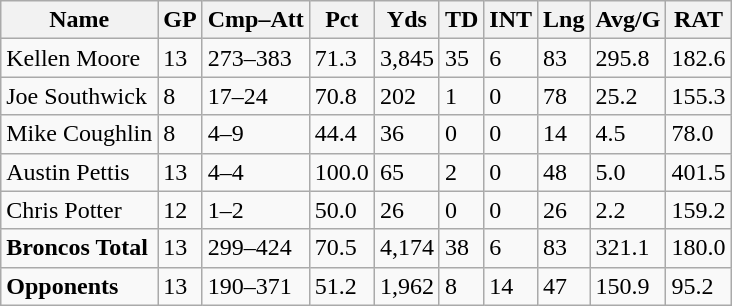<table class="wikitable" style="white-space:nowrap;">
<tr>
<th>Name</th>
<th>GP</th>
<th>Cmp–Att</th>
<th>Pct</th>
<th>Yds</th>
<th>TD</th>
<th>INT</th>
<th>Lng</th>
<th>Avg/G</th>
<th>RAT</th>
</tr>
<tr>
<td>Kellen Moore</td>
<td>13</td>
<td>273–383</td>
<td>71.3</td>
<td>3,845</td>
<td>35</td>
<td>6</td>
<td>83</td>
<td>295.8</td>
<td>182.6</td>
</tr>
<tr>
<td>Joe Southwick</td>
<td>8</td>
<td>17–24</td>
<td>70.8</td>
<td>202</td>
<td>1</td>
<td>0</td>
<td>78</td>
<td>25.2</td>
<td>155.3</td>
</tr>
<tr>
<td>Mike Coughlin</td>
<td>8</td>
<td>4–9</td>
<td>44.4</td>
<td>36</td>
<td>0</td>
<td>0</td>
<td>14</td>
<td>4.5</td>
<td>78.0</td>
</tr>
<tr>
<td>Austin Pettis</td>
<td>13</td>
<td>4–4</td>
<td>100.0</td>
<td>65</td>
<td>2</td>
<td>0</td>
<td>48</td>
<td>5.0</td>
<td>401.5</td>
</tr>
<tr>
<td>Chris Potter</td>
<td>12</td>
<td>1–2</td>
<td>50.0</td>
<td>26</td>
<td>0</td>
<td>0</td>
<td>26</td>
<td>2.2</td>
<td>159.2</td>
</tr>
<tr>
<td><strong>Broncos Total</strong></td>
<td>13</td>
<td>299–424</td>
<td>70.5</td>
<td>4,174</td>
<td>38</td>
<td>6</td>
<td>83</td>
<td>321.1</td>
<td>180.0</td>
</tr>
<tr>
<td><strong>Opponents</strong></td>
<td>13</td>
<td>190–371</td>
<td>51.2</td>
<td>1,962</td>
<td>8</td>
<td>14</td>
<td>47</td>
<td>150.9</td>
<td>95.2</td>
</tr>
</table>
